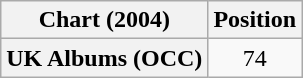<table class="wikitable plainrowheaders" style="text-align:center">
<tr>
<th scope="col">Chart (2004)</th>
<th scope="col">Position</th>
</tr>
<tr>
<th scope="row">UK Albums (OCC)</th>
<td>74</td>
</tr>
</table>
